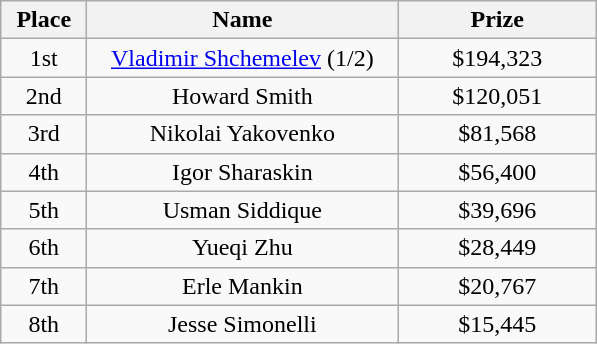<table class="wikitable">
<tr>
<th width="50">Place</th>
<th width="200">Name</th>
<th width="125">Prize</th>
</tr>
<tr>
<td align = "center">1st</td>
<td align = "center"><a href='#'>Vladimir Shchemelev</a> (1/2)</td>
<td align = "center">$194,323</td>
</tr>
<tr>
<td align = "center">2nd</td>
<td align = "center">Howard Smith</td>
<td align = "center">$120,051</td>
</tr>
<tr>
<td align = "center">3rd</td>
<td align = "center">Nikolai Yakovenko</td>
<td align = "center">$81,568</td>
</tr>
<tr>
<td align = "center">4th</td>
<td align = "center">Igor Sharaskin</td>
<td align = "center">$56,400</td>
</tr>
<tr>
<td align = "center">5th</td>
<td align = "center">Usman Siddique</td>
<td align = "center">$39,696</td>
</tr>
<tr>
<td align = "center">6th</td>
<td align = "center">Yueqi Zhu</td>
<td align = "center">$28,449</td>
</tr>
<tr>
<td align = "center">7th</td>
<td align = "center">Erle Mankin</td>
<td align = "center">$20,767</td>
</tr>
<tr>
<td align = "center">8th</td>
<td align = "center">Jesse Simonelli</td>
<td align = "center">$15,445</td>
</tr>
</table>
